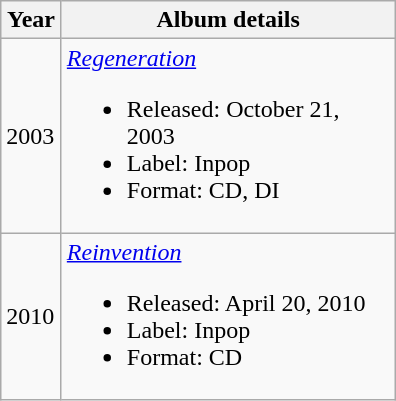<table class="wikitable">
<tr>
<th style="width:33px;">Year</th>
<th style="width:215px;">Album details</th>
</tr>
<tr>
<td>2003</td>
<td><em><a href='#'>Regeneration</a></em><br><ul><li>Released: October 21, 2003</li><li>Label: Inpop</li><li>Format: CD, DI</li></ul></td>
</tr>
<tr>
<td>2010</td>
<td><em><a href='#'>Reinvention</a></em><br><ul><li>Released: April 20, 2010</li><li>Label: Inpop</li><li>Format: CD</li></ul></td>
</tr>
</table>
